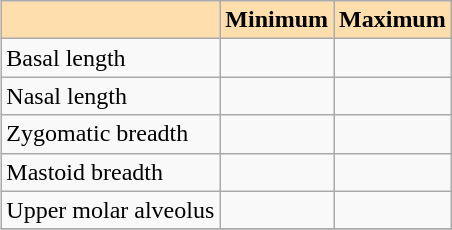<table class="wikitable" style="align: center; float: right; margin-left: 0.5em">
<tr --->
<th style="background:#ffdead;"></th>
<th style="background:#ffdead;">Minimum</th>
<th style="background:#ffdead;">Maximum</th>
</tr>
<tr --->
<td>Basal length</td>
<td></td>
<td></td>
</tr>
<tr --->
<td>Nasal length</td>
<td></td>
<td></td>
</tr>
<tr --->
<td>Zygomatic breadth</td>
<td></td>
<td></td>
</tr>
<tr --->
<td>Mastoid breadth</td>
<td></td>
<td></td>
</tr>
<tr --->
<td>Upper molar alveolus</td>
<td></td>
<td></td>
</tr>
<tr --->
</tr>
</table>
